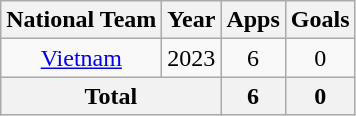<table class="wikitable" style="text-align:center">
<tr>
<th>National Team</th>
<th>Year</th>
<th>Apps</th>
<th>Goals</th>
</tr>
<tr>
<td rowspan="1"><a href='#'>Vietnam</a></td>
<td>2023</td>
<td>6</td>
<td>0</td>
</tr>
<tr>
<th colspan=2>Total</th>
<th>6</th>
<th>0</th>
</tr>
</table>
